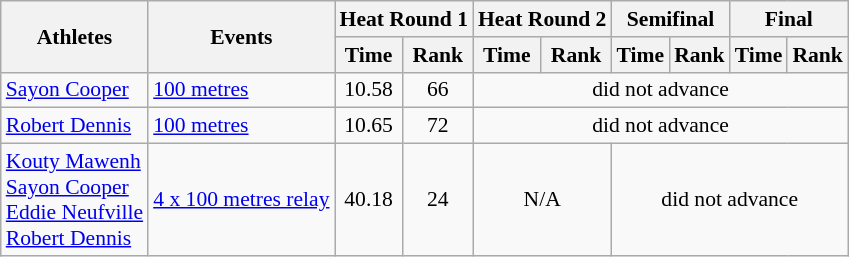<table class=wikitable style=font-size:90%>
<tr>
<th rowspan=2>Athletes</th>
<th rowspan=2>Events</th>
<th colspan=2>Heat Round 1</th>
<th colspan=2>Heat Round 2</th>
<th colspan=2>Semifinal</th>
<th colspan=2>Final</th>
</tr>
<tr>
<th>Time</th>
<th>Rank</th>
<th>Time</th>
<th>Rank</th>
<th>Time</th>
<th>Rank</th>
<th>Time</th>
<th>Rank</th>
</tr>
<tr>
<td><a href='#'>Sayon Cooper</a></td>
<td><a href='#'>100 metres</a></td>
<td align=center>10.58</td>
<td align=center>66</td>
<td align=center colspan=6>did not advance</td>
</tr>
<tr>
<td><a href='#'>Robert Dennis</a></td>
<td><a href='#'>100 metres</a></td>
<td align=center>10.65</td>
<td align=center>72</td>
<td align=center colspan=6>did not advance</td>
</tr>
<tr>
<td><a href='#'>Kouty Mawenh</a><br><a href='#'>Sayon Cooper</a><br><a href='#'>Eddie Neufville</a><br><a href='#'>Robert Dennis</a></td>
<td><a href='#'>4 x 100 metres relay</a></td>
<td align=center>40.18</td>
<td align=center>24</td>
<td align=center colspan=2>N/A</td>
<td align=center colspan=4>did not advance</td>
</tr>
</table>
